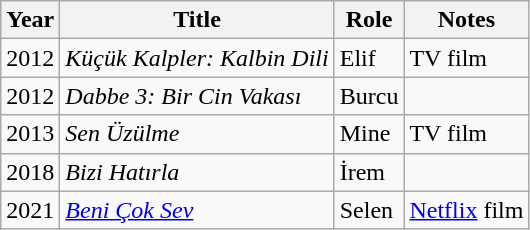<table class="wikitable">
<tr>
<th>Year</th>
<th>Title</th>
<th>Role</th>
<th>Notes</th>
</tr>
<tr>
<td>2012</td>
<td><em>Küçük Kalpler: Kalbin Dili</em></td>
<td>Elif</td>
<td>TV film</td>
</tr>
<tr>
<td>2012</td>
<td><em>Dabbe 3: Bir Cin Vakası</em></td>
<td>Burcu</td>
<td></td>
</tr>
<tr>
<td>2013</td>
<td><em>Sen Üzülme</em></td>
<td>Mine</td>
<td>TV film</td>
</tr>
<tr>
<td>2018</td>
<td><em>Bizi Hatırla</em></td>
<td>İrem</td>
<td></td>
</tr>
<tr>
<td>2021</td>
<td><em><a href='#'>Beni Çok Sev</a></em></td>
<td>Selen</td>
<td><a href='#'>Netflix</a> film</td>
</tr>
</table>
